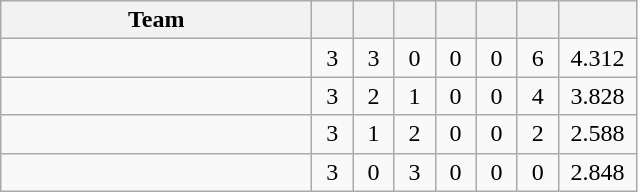<table class="wikitable" style="text-align:center">
<tr>
<th width=200>Team</th>
<th width=20></th>
<th width=20></th>
<th width=20></th>
<th width=20></th>
<th width=20></th>
<th width=20></th>
<th width=45></th>
</tr>
<tr>
<td align="left"></td>
<td>3</td>
<td>3</td>
<td>0</td>
<td>0</td>
<td>0</td>
<td>6</td>
<td>4.312</td>
</tr>
<tr>
<td align="left"></td>
<td>3</td>
<td>2</td>
<td>1</td>
<td>0</td>
<td>0</td>
<td>4</td>
<td>3.828</td>
</tr>
<tr>
<td align="left"></td>
<td>3</td>
<td>1</td>
<td>2</td>
<td>0</td>
<td>0</td>
<td>2</td>
<td>2.588</td>
</tr>
<tr>
<td align="left"></td>
<td>3</td>
<td>0</td>
<td>3</td>
<td>0</td>
<td>0</td>
<td>0</td>
<td>2.848</td>
</tr>
</table>
